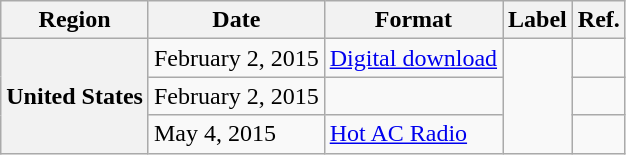<table class="wikitable plainrowheaders">
<tr>
<th scope="col">Region</th>
<th scope="col">Date</th>
<th scope="col">Format</th>
<th scope="col">Label</th>
<th scope="col">Ref.</th>
</tr>
<tr>
<th scope="row" rowspan="3">United States</th>
<td>February 2, 2015</td>
<td><a href='#'>Digital download</a></td>
<td rowspan="3"></td>
<td></td>
</tr>
<tr>
<td>February 2, 2015</td>
<td></td>
<td></td>
</tr>
<tr>
<td>May 4, 2015</td>
<td><a href='#'>Hot AC Radio</a></td>
<td></td>
</tr>
</table>
